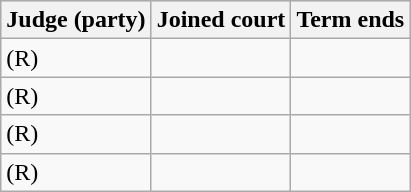<table class="wikitable" style="border-collapse:collapse;" style="text-align: center">
<tr bgcolor=#dedede>
<th>Judge (party)</th>
<th>Joined court</th>
<th>Term ends</th>
</tr>
<tr>
<td> (R)</td>
<td></td>
<td></td>
</tr>
<tr>
<td> (R)</td>
<td></td>
<td></td>
</tr>
<tr>
<td> (R)</td>
<td></td>
<td></td>
</tr>
<tr>
<td> (R)</td>
<td></td>
<td></td>
</tr>
</table>
